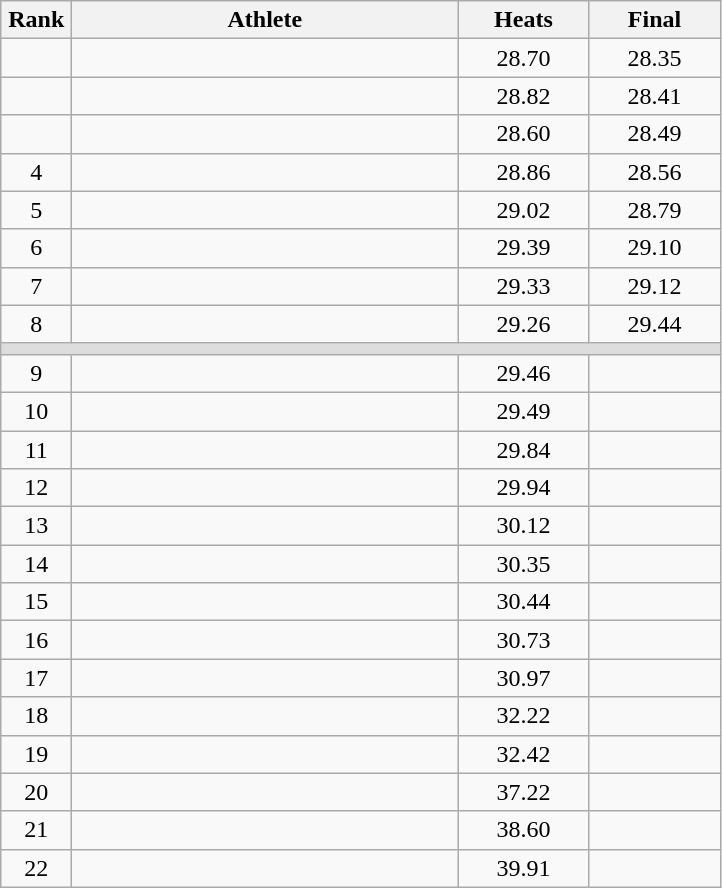<table class=wikitable style="text-align:center">
<tr>
<th width=40>Rank</th>
<th width=250>Athlete</th>
<th width=80>Heats</th>
<th width=80>Final</th>
</tr>
<tr>
<td></td>
<td align=left></td>
<td>28.70</td>
<td>28.35</td>
</tr>
<tr>
<td></td>
<td align=left></td>
<td>28.82</td>
<td>28.41</td>
</tr>
<tr>
<td></td>
<td align=left></td>
<td>28.60</td>
<td>28.49</td>
</tr>
<tr>
<td>4</td>
<td align=left></td>
<td>28.86</td>
<td>28.56</td>
</tr>
<tr>
<td>5</td>
<td align=left></td>
<td>29.02</td>
<td>28.79</td>
</tr>
<tr>
<td>6</td>
<td align=left></td>
<td>29.39</td>
<td>29.10</td>
</tr>
<tr>
<td>7</td>
<td align=left></td>
<td>29.33</td>
<td>29.12</td>
</tr>
<tr>
<td>8</td>
<td align=left></td>
<td>29.26</td>
<td>29.44</td>
</tr>
<tr bgcolor=#DDDDDD>
<td colspan=4></td>
</tr>
<tr>
<td>9</td>
<td align=left></td>
<td>29.46</td>
<td></td>
</tr>
<tr>
<td>10</td>
<td align=left></td>
<td>29.49</td>
<td></td>
</tr>
<tr>
<td>11</td>
<td align=left></td>
<td>29.84</td>
<td></td>
</tr>
<tr>
<td>12</td>
<td align=left></td>
<td>29.94</td>
<td></td>
</tr>
<tr>
<td>13</td>
<td align=left></td>
<td>30.12</td>
<td></td>
</tr>
<tr>
<td>14</td>
<td align=left></td>
<td>30.35</td>
<td></td>
</tr>
<tr>
<td>15</td>
<td align=left></td>
<td>30.44</td>
<td></td>
</tr>
<tr>
<td>16</td>
<td align=left></td>
<td>30.73</td>
<td></td>
</tr>
<tr>
<td>17</td>
<td align=left></td>
<td>30.97</td>
<td></td>
</tr>
<tr>
<td>18</td>
<td align=left></td>
<td>32.22</td>
<td></td>
</tr>
<tr>
<td>19</td>
<td align=left></td>
<td>32.42</td>
<td></td>
</tr>
<tr>
<td>20</td>
<td align=left></td>
<td>37.22</td>
<td></td>
</tr>
<tr>
<td>21</td>
<td align=left></td>
<td>38.60</td>
<td></td>
</tr>
<tr>
<td>22</td>
<td align=left></td>
<td>39.91</td>
<td></td>
</tr>
</table>
